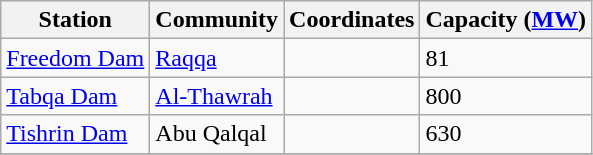<table class="wikitable sortable">
<tr>
<th>Station</th>
<th>Community</th>
<th>Coordinates</th>
<th>Capacity (<a href='#'>MW</a>)</th>
</tr>
<tr>
<td><a href='#'>Freedom Dam</a></td>
<td><a href='#'>Raqqa</a></td>
<td></td>
<td>81</td>
</tr>
<tr>
<td><a href='#'>Tabqa Dam</a></td>
<td><a href='#'>Al-Thawrah</a></td>
<td></td>
<td>800</td>
</tr>
<tr>
<td><a href='#'>Tishrin Dam</a></td>
<td>Abu Qalqal</td>
<td></td>
<td>630</td>
</tr>
<tr>
</tr>
</table>
